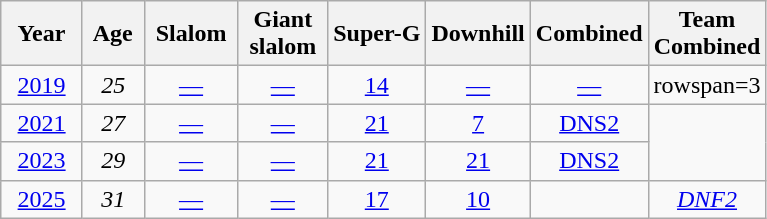<table class=wikitable style="text-align:center">
<tr>
<th>  Year  </th>
<th> Age </th>
<th> Slalom </th>
<th> Giant <br> slalom </th>
<th>Super-G</th>
<th>Downhill</th>
<th>Combined</th>
<th>Team<br>Combined</th>
</tr>
<tr>
<td><a href='#'>2019</a></td>
<td><em>25</em></td>
<td><a href='#'>—</a></td>
<td><a href='#'>—</a></td>
<td><a href='#'>14</a></td>
<td><a href='#'>—</a></td>
<td><a href='#'>—</a></td>
<td>rowspan=3</td>
</tr>
<tr>
<td><a href='#'>2021</a></td>
<td><em>27</em></td>
<td><a href='#'>—</a></td>
<td><a href='#'>—</a></td>
<td><a href='#'>21</a></td>
<td><a href='#'>7</a></td>
<td><a href='#'>DNS2</a></td>
</tr>
<tr>
<td><a href='#'>2023</a></td>
<td><em>29</em></td>
<td><a href='#'>—</a></td>
<td><a href='#'>—</a></td>
<td><a href='#'>21</a></td>
<td><a href='#'>21</a></td>
<td><a href='#'>DNS2</a></td>
</tr>
<tr>
<td><a href='#'>2025</a></td>
<td><em>31</em></td>
<td><a href='#'>—</a></td>
<td><a href='#'>—</a></td>
<td><a href='#'>17</a></td>
<td><a href='#'>10</a></td>
<td></td>
<td><a href='#'><em>DNF2</em></a></td>
</tr>
</table>
